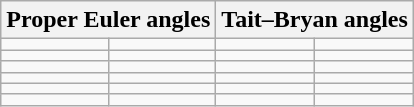<table class="wikitable">
<tr>
<th colspan="2">Proper Euler angles</th>
<th colspan="2">Tait–Bryan angles</th>
</tr>
<tr>
<td></td>
<td></td>
<td></td>
<td></td>
</tr>
<tr>
<td></td>
<td></td>
<td></td>
<td></td>
</tr>
<tr>
<td></td>
<td></td>
<td></td>
<td></td>
</tr>
<tr>
<td></td>
<td></td>
<td></td>
<td></td>
</tr>
<tr>
<td></td>
<td></td>
<td></td>
<td></td>
</tr>
<tr>
<td></td>
<td></td>
<td></td>
<td></td>
</tr>
</table>
